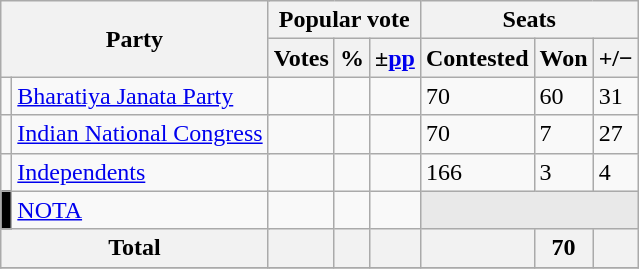<table class="wikitable">
<tr>
<th colspan="4" rowspan="2">Party</th>
<th colspan="3">Popular vote</th>
<th colspan="3">Seats</th>
</tr>
<tr>
<th>Votes</th>
<th>%</th>
<th>±<a href='#'>pp</a></th>
<th>Contested</th>
<th>Won</th>
<th><strong>+/−</strong></th>
</tr>
<tr>
<td></td>
<td colspan="3"><a href='#'>Bharatiya Janata Party</a></td>
<td></td>
<td></td>
<td></td>
<td>70</td>
<td>60</td>
<td> 31</td>
</tr>
<tr>
<td></td>
<td colspan="3"><a href='#'>Indian National Congress</a></td>
<td></td>
<td></td>
<td></td>
<td>70</td>
<td>7</td>
<td> 27</td>
</tr>
<tr>
<td></td>
<td colspan="3"><a href='#'>Independents</a></td>
<td></td>
<td></td>
<td></td>
<td>166</td>
<td>3</td>
<td> 4</td>
</tr>
<tr>
<td style="background:Black; color:White"></td>
<td colspan="3"><a href='#'>NOTA</a></td>
<td></td>
<td></td>
<td></td>
<th colspan="3" style="background-color:#E9E9E9"></th>
</tr>
<tr>
<th colspan="4">Total</th>
<th></th>
<th></th>
<th></th>
<th></th>
<th>70</th>
<th></th>
</tr>
<tr>
</tr>
</table>
